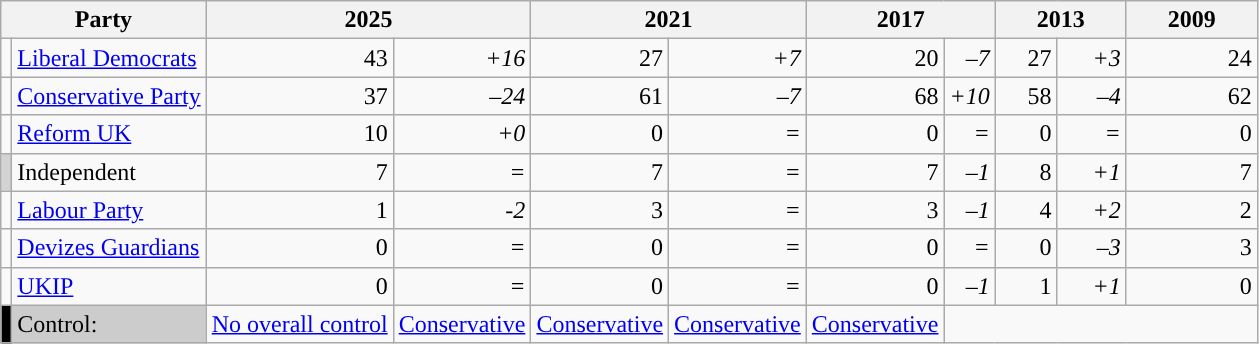<table class="wikitable">
<tr>
<th colspan="2">Party</th>
<th width="80px" colspan="2">2025</th>
<th width="80px" colspan="2">2021</th>
<th width="80px" colspan="2">2017</th>
<th width="80px" colspan="2">2013</th>
<th width="80px">2009</th>
</tr>
<tr>
<td style="color:inherit;background:"></td>
<td><a href='#'>Liberal Democrats</a></td>
<td align="right">43</td>
<td align="right"><em>+16</em></td>
<td align="right">27</td>
<td align="right"><em>+7</em></td>
<td align="right">20</td>
<td align="right"><em>–7</em></td>
<td align="right">27</td>
<td align="right"><em>+3</em></td>
<td align="right">24</td>
</tr>
<tr>
<td style="color:inherit;background:"></td>
<td><a href='#'>Conservative Party</a></td>
<td align="right">37</td>
<td align="right"><em>–24</em></td>
<td align="right">61</td>
<td align="right"><em>–7</em></td>
<td align="right">68</td>
<td align="right"><em>+10</em></td>
<td align="right">58</td>
<td align="right"><em>–4</em></td>
<td align="right">62</td>
</tr>
<tr>
<td style="color:inherit;background:"></td>
<td><a href='#'>Reform UK</a></td>
<td align="right">10</td>
<td align="right"><em>+0</em></td>
<td align="right">0</td>
<td align="right"><em>=</em></td>
<td align="right">0</td>
<td align="right"><em>=</em></td>
<td align="right">0</td>
<td align="right"><em>=</em></td>
<td align="right">0</td>
</tr>
<tr>
<td bgcolor="lightgrey"></td>
<td>Independent</td>
<td align="right">7</td>
<td align="right"><em>=</em></td>
<td align="right">7</td>
<td align="right"><em>=</em></td>
<td align="right">7</td>
<td align="right"><em>–1</em></td>
<td align="right">8</td>
<td align="right"><em>+1</em></td>
<td align="right">7</td>
</tr>
<tr>
<td style="color:inherit;background:"></td>
<td><a href='#'>Labour Party</a></td>
<td align="right">1</td>
<td align="right"><em>-2</em></td>
<td align="right">3</td>
<td align="right"><em>=</em></td>
<td align="right">3</td>
<td align="right"><em>–1</em></td>
<td align="right">4</td>
<td align="right"><em>+2</em></td>
<td align="right">2</td>
</tr>
<tr>
<td style="color:inherit;background:"></td>
<td><a href='#'>Devizes Guardians</a></td>
<td align="right">0</td>
<td align="right"><em>=</em></td>
<td align="right">0</td>
<td align="right"><em>=</em></td>
<td align="right">0</td>
<td align="right"><em>=</em></td>
<td align="right">0</td>
<td align="right"><em>–3</em></td>
<td align="right">3</td>
</tr>
<tr>
<td style="color:inherit;background:"></td>
<td><a href='#'>UKIP</a></td>
<td align="right">0</td>
<td align="right"><em>=</em></td>
<td align="right">0</td>
<td align="right"><em>=</em></td>
<td align="right">0</td>
<td align="right"><em>–1</em></td>
<td align="right">1</td>
<td align="right"><em>+1</em></td>
<td align="right">0</td>
</tr>
<tr>
<td bgcolor="black" colspan="1" rowspan="1"></td>
<td bgcolor="CCCCCC">Control:</td>
<td><a href='#'>No overall control</a></td>
<td><a href='#'>Conservative</a></td>
<td><a href='#'>Conservative</a></td>
<td><a href='#'>Conservative</a></td>
<td><a href='#'>Conservative</a></td>
</tr>
</table>
